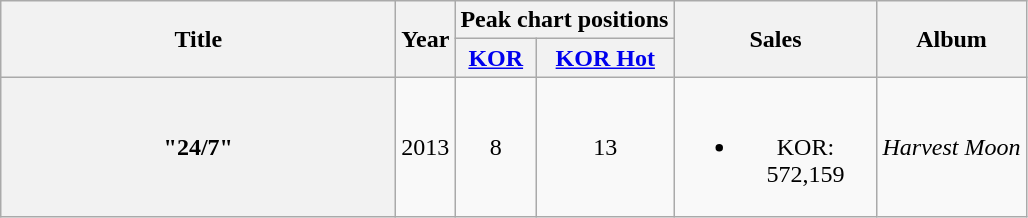<table class="wikitable plainrowheaders" style="text-align:center;" border="1">
<tr>
<th scope="col" rowspan="2" style="width:16em;">Title</th>
<th scope="col" rowspan="2">Year</th>
<th scope="col" colspan="2">Peak chart positions</th>
<th scope="col" rowspan="2" style="width:8em;">Sales</th>
<th scope="col" rowspan="2">Album</th>
</tr>
<tr>
<th><a href='#'>KOR</a><br></th>
<th><a href='#'>KOR Hot</a><br></th>
</tr>
<tr>
<th scope="row">"24/7"</th>
<td>2013</td>
<td>8</td>
<td>13</td>
<td><br><ul><li>KOR: 572,159</li></ul></td>
<td><em>Harvest Moon</em></td>
</tr>
</table>
